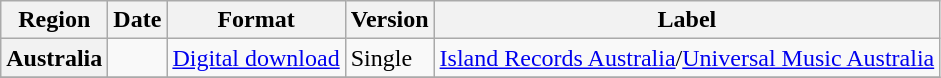<table class="wikitable plainrowheaders">
<tr>
<th scope="col">Region</th>
<th scope="col">Date</th>
<th scope="col">Format</th>
<th scope="col">Version</th>
<th scope="col">Label</th>
</tr>
<tr>
<th scope="row">Australia</th>
<td rowspan="1"></td>
<td rowspan="1"><a href='#'>Digital download</a></td>
<td rowspan="1">Single</td>
<td rowspan="1"><a href='#'>Island Records Australia</a>/<a href='#'>Universal Music Australia</a></td>
</tr>
<tr>
</tr>
</table>
